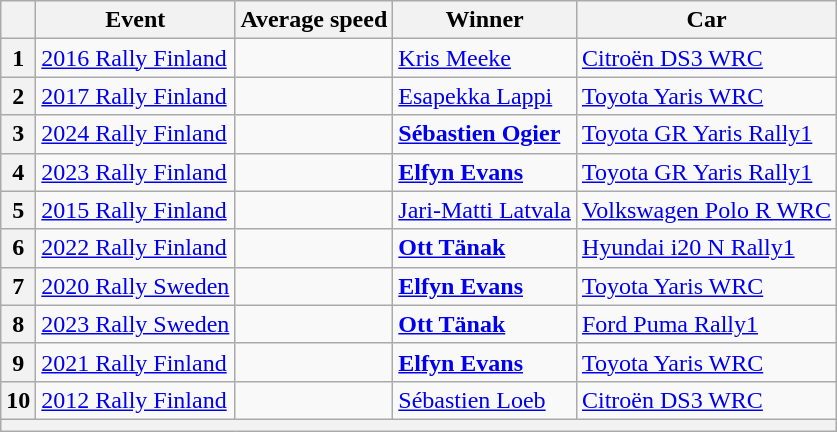<table class="wikitable">
<tr>
<th></th>
<th>Event</th>
<th>Average speed</th>
<th>Winner</th>
<th>Car</th>
</tr>
<tr>
<th>1</th>
<td> <a href='#'>2016 Rally Finland</a></td>
<td></td>
<td> <a href='#'>Kris Meeke</a></td>
<td><a href='#'>Citroën DS3 WRC</a></td>
</tr>
<tr>
<th>2</th>
<td> <a href='#'>2017 Rally Finland</a></td>
<td></td>
<td> <a href='#'>Esapekka Lappi</a></td>
<td><a href='#'>Toyota Yaris WRC</a></td>
</tr>
<tr>
<th>3</th>
<td> <a href='#'>2024 Rally Finland</a></td>
<td></td>
<td> <strong><a href='#'>Sébastien Ogier</a></strong></td>
<td><a href='#'>Toyota GR Yaris Rally1</a></td>
</tr>
<tr>
<th>4</th>
<td> <a href='#'>2023 Rally Finland</a></td>
<td></td>
<td> <strong><a href='#'>Elfyn Evans</a></strong></td>
<td><a href='#'>Toyota GR Yaris Rally1</a></td>
</tr>
<tr>
<th>5</th>
<td> <a href='#'>2015 Rally Finland</a></td>
<td></td>
<td> <a href='#'>Jari-Matti Latvala</a></td>
<td><a href='#'>Volkswagen Polo R WRC</a></td>
</tr>
<tr>
<th>6</th>
<td> <a href='#'>2022 Rally Finland</a></td>
<td></td>
<td> <strong><a href='#'>Ott Tänak</a></strong></td>
<td><a href='#'>Hyundai i20 N Rally1</a></td>
</tr>
<tr>
<th>7</th>
<td> <a href='#'>2020 Rally Sweden</a></td>
<td></td>
<td> <strong><a href='#'>Elfyn Evans</a></strong></td>
<td><a href='#'>Toyota Yaris WRC</a></td>
</tr>
<tr>
<th>8</th>
<td> <a href='#'>2023 Rally Sweden</a></td>
<td></td>
<td> <strong><a href='#'>Ott Tänak</a></strong></td>
<td><a href='#'>Ford Puma Rally1</a></td>
</tr>
<tr>
<th>9</th>
<td> <a href='#'>2021 Rally Finland</a></td>
<td></td>
<td> <strong><a href='#'>Elfyn Evans</a></strong></td>
<td><a href='#'>Toyota Yaris WRC</a></td>
</tr>
<tr>
<th>10</th>
<td> <a href='#'>2012 Rally Finland</a></td>
<td></td>
<td> <a href='#'>Sébastien Loeb</a></td>
<td><a href='#'>Citroën DS3 WRC</a></td>
</tr>
<tr>
<th colspan="5"></th>
</tr>
</table>
